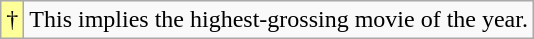<table class="wikitable">
<tr>
<td style="background-color:#FFFF99">†</td>
<td>This implies the highest-grossing movie of the year.</td>
</tr>
</table>
